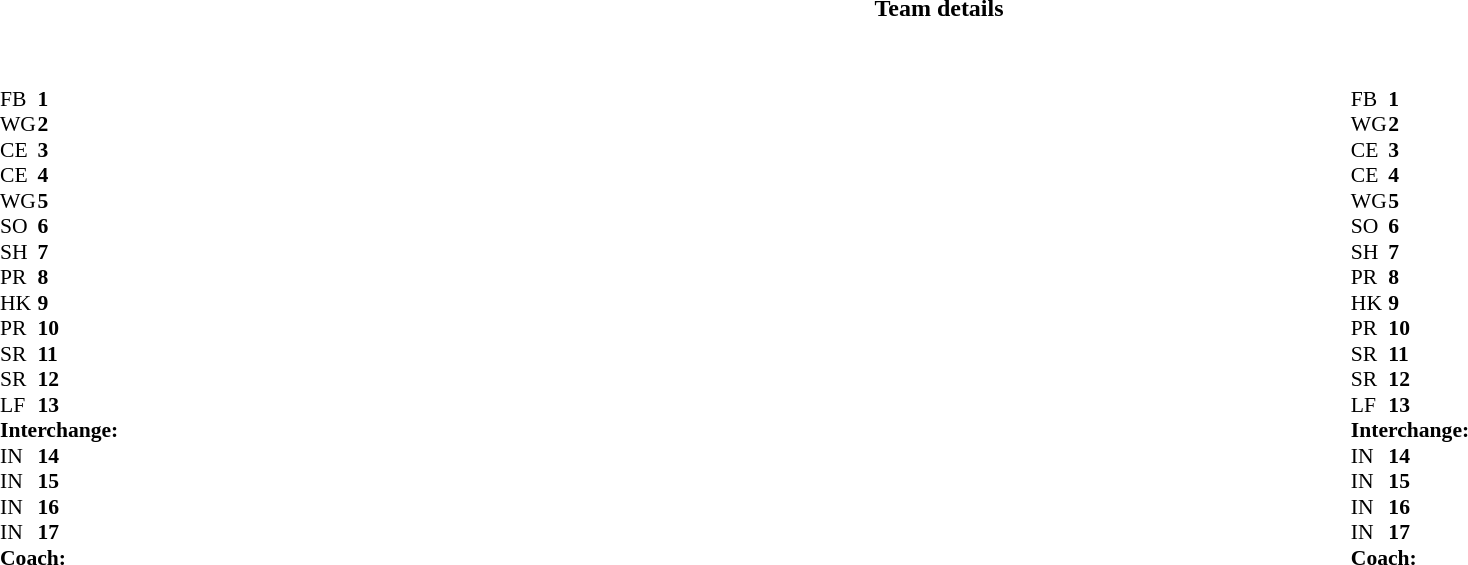<table border="0" width="100%" class="collapsible collapsed">
<tr>
<th>Team details</th>
</tr>
<tr>
<td><br><table width="100%">
<tr>
<td valign="top" width="50%"><br><table style="font-size: 90%" cellspacing="0" cellpadding="0">
<tr>
<th width="25"></th>
<th width="25"></th>
</tr>
<tr>
<td>FB</td>
<td><strong>1</strong></td>
<td></td>
</tr>
<tr>
<td>WG</td>
<td><strong>2</strong></td>
<td></td>
</tr>
<tr>
<td>CE</td>
<td><strong>3</strong></td>
<td></td>
</tr>
<tr>
<td>CE</td>
<td><strong>4</strong></td>
<td></td>
</tr>
<tr>
<td>WG</td>
<td><strong>5</strong></td>
<td></td>
</tr>
<tr>
<td>SO</td>
<td><strong>6</strong></td>
<td></td>
</tr>
<tr>
<td>SH</td>
<td><strong>7</strong></td>
<td></td>
</tr>
<tr>
<td>PR</td>
<td><strong>8</strong></td>
<td></td>
</tr>
<tr>
<td>HK</td>
<td><strong>9</strong></td>
<td></td>
</tr>
<tr>
<td>PR</td>
<td><strong>10</strong></td>
<td></td>
</tr>
<tr>
<td>SR</td>
<td><strong>11</strong></td>
<td></td>
</tr>
<tr>
<td>SR</td>
<td><strong>12</strong></td>
<td></td>
</tr>
<tr>
<td>LF</td>
<td><strong>13</strong></td>
<td></td>
</tr>
<tr>
<td colspan=3><strong>Interchange:</strong></td>
</tr>
<tr>
<td>IN</td>
<td><strong>14</strong></td>
<td></td>
</tr>
<tr>
<td>IN</td>
<td><strong>15</strong></td>
<td></td>
</tr>
<tr>
<td>IN</td>
<td><strong>16</strong></td>
<td></td>
</tr>
<tr>
<td>IN</td>
<td><strong>17</strong></td>
<td></td>
</tr>
<tr>
<td colspan=3><strong>Coach:</strong></td>
</tr>
<tr>
<td colspan="3"></td>
</tr>
</table>
</td>
<td valign="top" width="50%"><br><table style="font-size: 90%" cellspacing="0" cellpadding="0" align="center">
<tr>
<th width="25"></th>
<th width="25"></th>
</tr>
<tr>
<td>FB</td>
<td><strong>1</strong></td>
<td></td>
</tr>
<tr>
<td>WG</td>
<td><strong>2</strong></td>
<td></td>
</tr>
<tr>
<td>CE</td>
<td><strong>3</strong></td>
<td></td>
</tr>
<tr>
<td>CE</td>
<td><strong>4</strong></td>
<td></td>
</tr>
<tr>
<td>WG</td>
<td><strong>5</strong></td>
<td></td>
</tr>
<tr>
<td>SO</td>
<td><strong>6</strong></td>
<td></td>
</tr>
<tr>
<td>SH</td>
<td><strong>7</strong></td>
<td></td>
</tr>
<tr>
<td>PR</td>
<td><strong>8</strong></td>
<td></td>
</tr>
<tr>
<td>HK</td>
<td><strong>9</strong></td>
<td></td>
</tr>
<tr>
<td>PR</td>
<td><strong>10</strong></td>
<td></td>
</tr>
<tr>
<td>SR</td>
<td><strong>11</strong></td>
<td></td>
</tr>
<tr>
<td>SR</td>
<td><strong>12</strong></td>
<td></td>
</tr>
<tr>
<td>LF</td>
<td><strong>13</strong></td>
<td></td>
</tr>
<tr>
<td colspan=3><strong>Interchange:</strong></td>
</tr>
<tr>
<td>IN</td>
<td><strong>14</strong></td>
<td></td>
</tr>
<tr>
<td>IN</td>
<td><strong>15</strong></td>
<td></td>
</tr>
<tr>
<td>IN</td>
<td><strong>16</strong></td>
<td></td>
</tr>
<tr>
<td>IN</td>
<td><strong>17</strong></td>
<td></td>
</tr>
<tr>
<td colspan=3><strong>Coach:</strong></td>
</tr>
<tr>
<td colspan="3"></td>
</tr>
</table>
</td>
</tr>
</table>
</td>
</tr>
</table>
